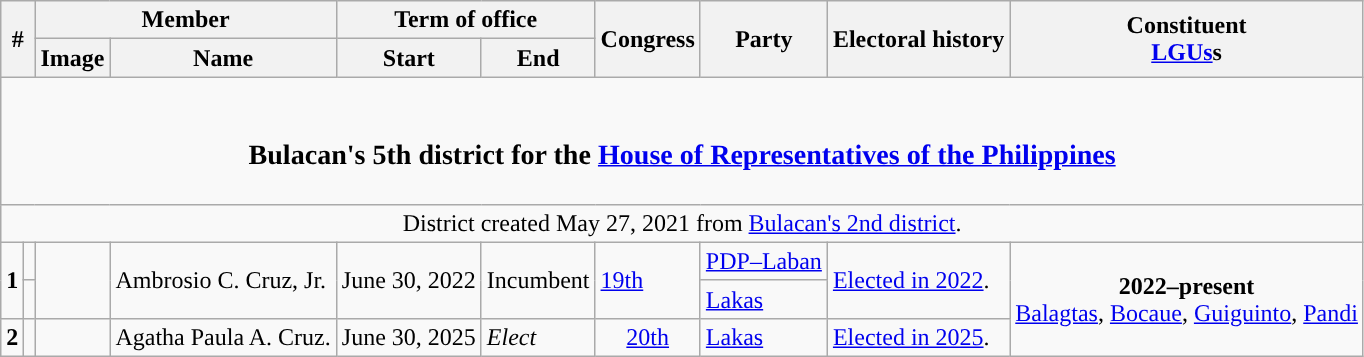<table class=wikitable>
<tr>
<th rowspan="2" colspan="2">#</th>
<th colspan="2">Member</th>
<th colspan="2">Term of office</th>
<th rowspan="2">Congress</th>
<th rowspan="2">Party</th>
<th rowspan="2">Electoral history</th>
<th rowspan="2">Constituent<br><a href='#'>LGUs</a>s</th>
</tr>
<tr>
<th>Image</th>
<th>Name</th>
<th>Start</th>
<th>End</th>
</tr>
<tr>
<td colspan="10" style="text-align:center;"><br><h3>Bulacan's 5th district for the <a href='#'>House of Representatives of the Philippines</a></h3></td>
</tr>
<tr>
<td colspan="10" style="text-align:center;">District created May 27, 2021 from <a href='#'>Bulacan's 2nd district</a>.</td>
</tr>
<tr>
<td rowspan=2><strong>1</strong></td>
<td style="color:inherit;background:"></td>
<td rowspan=2></td>
<td rowspan=2>Ambrosio C. Cruz, Jr.</td>
<td rowspan=2>June 30, 2022</td>
<td rowspan=2>Incumbent</td>
<td rowspan=2><a href='#'>19th</a></td>
<td><a href='#'>PDP–Laban</a></td>
<td rowspan=2><a href='#'>Elected in 2022</a>.</td>
<td rowspan="12" style="text-align:center;"><strong>2022–present</strong><br><a href='#'>Balagtas</a>, <a href='#'>Bocaue</a>, <a href='#'>Guiguinto</a>, <a href='#'>Pandi</a></td>
</tr>
<tr>
<td style="color:inherit;background:"></td>
<td><a href='#'>Lakas</a></td>
</tr>
<tr>
<td style="text-align:center;"><strong>2</strong></td>
<td style="color:inherit;background:"></td>
<td></td>
<td>Agatha Paula A. Cruz.</td>
<td>June 30, 2025</td>
<td><em>Elect</em></td>
<td style="text-align:center;"><a href='#'>20th</a></td>
<td><a href='#'>Lakas</a></td>
<td><a href='#'>Elected in 2025</a>.</td>
</tr>
</table>
